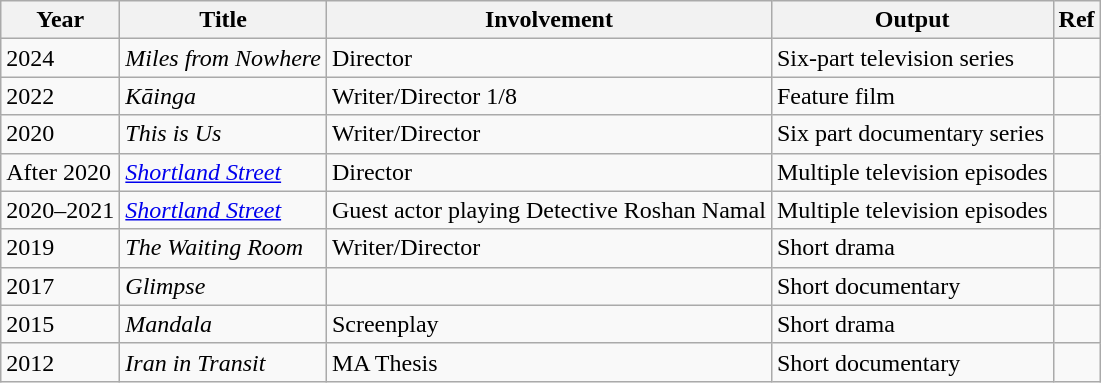<table class="wikitable">
<tr>
<th>Year</th>
<th>Title</th>
<th>Involvement</th>
<th>Output</th>
<th>Ref</th>
</tr>
<tr>
<td>2024</td>
<td><em>Miles from Nowhere</em></td>
<td>Director</td>
<td>Six-part television series</td>
<td></td>
</tr>
<tr>
<td>2022</td>
<td><em>Kāinga</em></td>
<td>Writer/Director 1/8</td>
<td>Feature film</td>
<td></td>
</tr>
<tr>
<td>2020</td>
<td><em>This is Us</em></td>
<td>Writer/Director</td>
<td>Six part documentary series</td>
<td></td>
</tr>
<tr>
<td>After 2020</td>
<td><em><a href='#'>Shortland Street</a></em></td>
<td>Director</td>
<td>Multiple television episodes</td>
<td></td>
</tr>
<tr>
<td>2020–2021</td>
<td><em><a href='#'>Shortland Street</a></em></td>
<td>Guest actor playing Detective Roshan Namal</td>
<td>Multiple television episodes</td>
<td></td>
</tr>
<tr>
<td>2019</td>
<td><em>The Waiting Room</em></td>
<td>Writer/Director</td>
<td>Short drama</td>
<td></td>
</tr>
<tr>
<td>2017</td>
<td><em>Glimpse</em></td>
<td></td>
<td>Short documentary</td>
<td></td>
</tr>
<tr>
<td>2015</td>
<td><em>Mandala</em></td>
<td>Screenplay</td>
<td>Short drama</td>
<td></td>
</tr>
<tr>
<td>2012</td>
<td><em>Iran in Transit</em></td>
<td>MA Thesis</td>
<td>Short documentary</td>
<td></td>
</tr>
</table>
